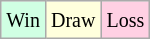<table class="wikitable">
<tr>
<td style="background:#d0ffe3;"><small>Win</small></td>
<td style="background:#ffd;"><small>Draw</small></td>
<td style="background:#ffd0e3;"><small>Loss</small></td>
</tr>
</table>
